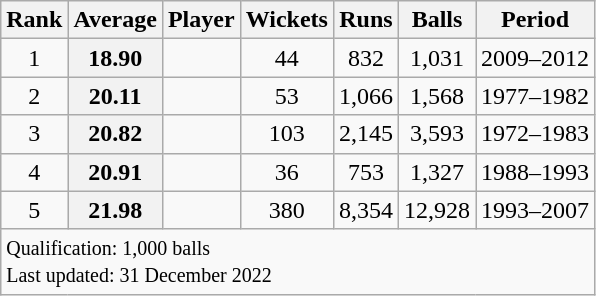<table class="wikitable plainrowheaders sortable">
<tr>
<th scope=col>Rank</th>
<th scope=col>Average</th>
<th scope=col>Player</th>
<th scope=col>Wickets</th>
<th scope=col>Runs</th>
<th scope=col>Balls</th>
<th scope=col>Period</th>
</tr>
<tr>
<td align=center>1</td>
<th scope=row style=text-align:center;>18.90</th>
<td></td>
<td align=center>44</td>
<td align=center>832</td>
<td align=center>1,031</td>
<td>2009–2012</td>
</tr>
<tr>
<td align=center>2</td>
<th scope=row style=text-align:center;>20.11</th>
<td></td>
<td align=center>53</td>
<td align=center>1,066</td>
<td align=center>1,568</td>
<td>1977–1982</td>
</tr>
<tr>
<td align=center>3</td>
<th scope=row style=text-align:center;>20.82</th>
<td></td>
<td align=center>103</td>
<td align=center>2,145</td>
<td align=center>3,593</td>
<td>1972–1983</td>
</tr>
<tr>
<td align=center>4</td>
<th scope=row style=text-align:center;>20.91</th>
<td></td>
<td align=center>36</td>
<td align=center>753</td>
<td align=center>1,327</td>
<td>1988–1993</td>
</tr>
<tr>
<td align=center>5</td>
<th scope=row style=text-align:center;>21.98</th>
<td></td>
<td align=center>380</td>
<td align=center>8,354</td>
<td align=center>12,928</td>
<td>1993–2007</td>
</tr>
<tr class=sortbottom>
<td colspan=7><small>Qualification: 1,000 balls<br>Last updated: 31 December 2022</small></td>
</tr>
</table>
